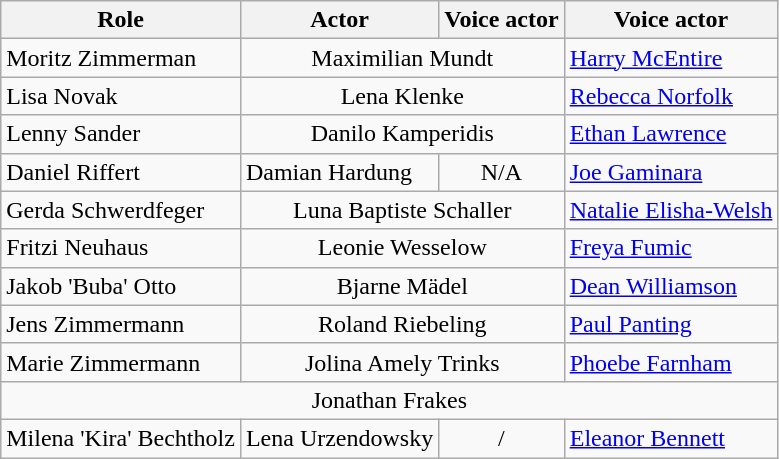<table class="wikitable">
<tr>
<th>Role</th>
<th>Actor</th>
<th>Voice actor<br><small></small></th>
<th>Voice actor<br><small></small></th>
</tr>
<tr>
<td>Moritz Zimmerman</td>
<td colspan="2" style="text-align:center">Maximilian Mundt</td>
<td><a href='#'>Harry McEntire</a></td>
</tr>
<tr>
<td>Lisa Novak</td>
<td colspan="2" style="text-align:center">Lena Klenke</td>
<td><a href='#'>Rebecca Norfolk</a></td>
</tr>
<tr>
<td>Lenny Sander</td>
<td colspan="2" style="text-align:center">Danilo Kamperidis</td>
<td><a href='#'>Ethan Lawrence</a></td>
</tr>
<tr>
<td>Daniel Riffert</td>
<td>Damian Hardung</td>
<td style="text-align:center">N/A</td>
<td><a href='#'>Joe Gaminara</a></td>
</tr>
<tr>
<td>Gerda Schwerdfeger</td>
<td colspan="2" style="text-align:center">Luna Baptiste Schaller</td>
<td><a href='#'>Natalie Elisha-Welsh</a></td>
</tr>
<tr>
<td>Fritzi Neuhaus</td>
<td colspan="2" style="text-align:center">Leonie Wesselow</td>
<td><a href='#'>Freya Fumic</a></td>
</tr>
<tr>
<td>Jakob 'Buba' Otto</td>
<td colspan="2" style="text-align:center">Bjarne Mädel</td>
<td><a href='#'>Dean Williamson</a></td>
</tr>
<tr>
<td>Jens Zimmermann</td>
<td colspan="2" style="text-align:center">Roland Riebeling</td>
<td><a href='#'>Paul Panting</a></td>
</tr>
<tr>
<td>Marie Zimmermann</td>
<td colspan="2" style="text-align:center">Jolina Amely Trinks</td>
<td><a href='#'>Phoebe Farnham</a></td>
</tr>
<tr>
<td colspan="4" style="text-align:center">Jonathan Frakes</td>
</tr>
<tr>
<td>Milena 'Kira' Bechtholz</td>
<td>Lena Urzendowsky</td>
<td style="text-align:center">/</td>
<td><a href='#'>Eleanor Bennett</a></td>
</tr>
</table>
